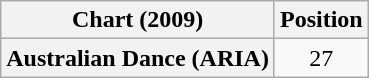<table class="wikitable plainrowheaders" style="text-align:center">
<tr>
<th>Chart (2009)</th>
<th>Position</th>
</tr>
<tr>
<th scope="row">Australian Dance (ARIA)</th>
<td>27</td>
</tr>
</table>
